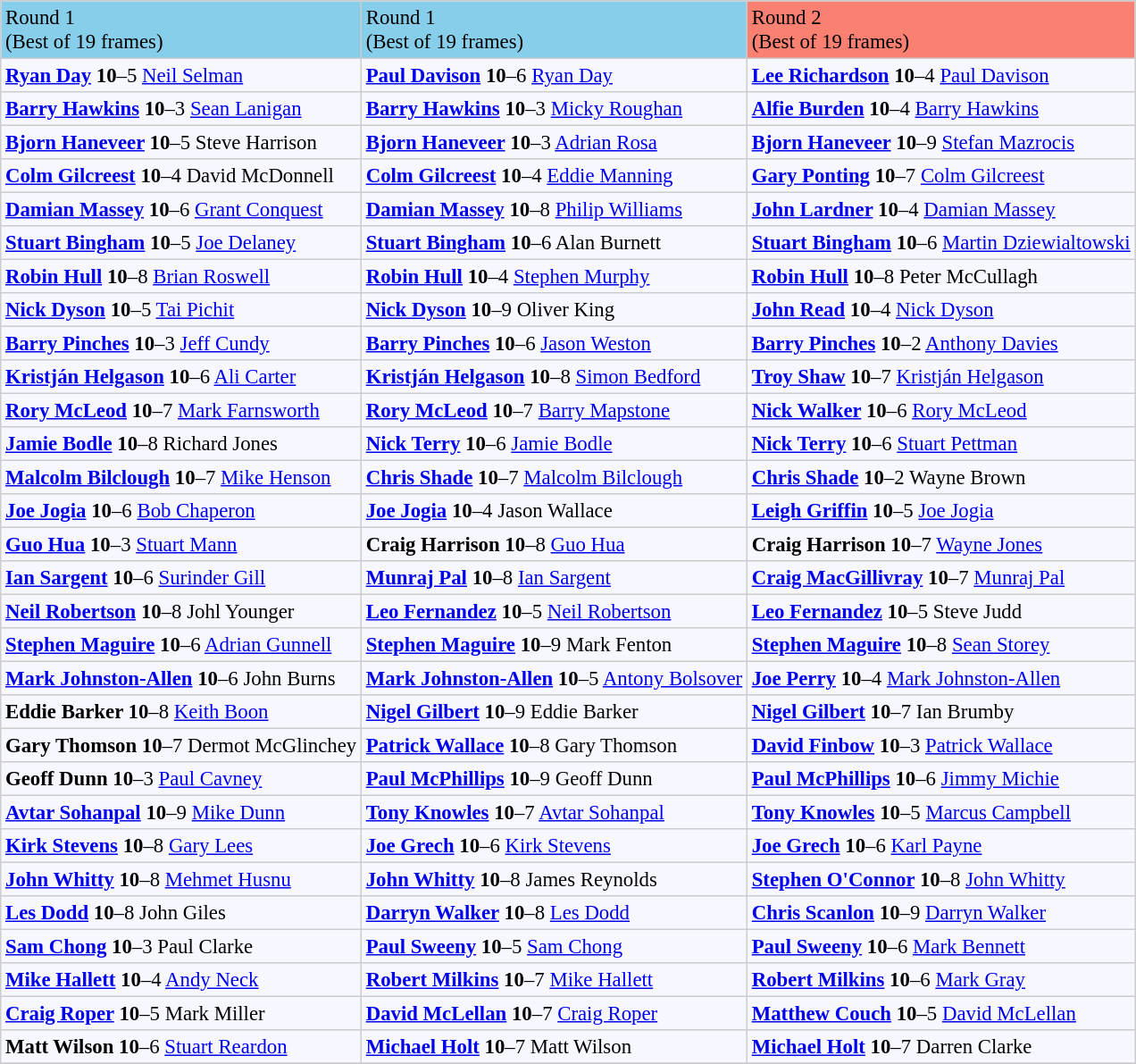<table cellpadding="3" cellspacing="0" border="1" style="background:#f7f8ff; font-size:95%; border:#ccc solid 1px; border-collapse:collapse;">
<tr>
<td style="background:skyblue">Round 1<br>(Best of 19 frames)</td>
<td style="background:skyblue">Round 1<br>(Best of 19 frames)</td>
<td style="background:salmon">Round 2<br>(Best of 19 frames)</td>
</tr>
<tr>
<td><strong> <a href='#'>Ryan Day</a>  10</strong>–5  <a href='#'>Neil Selman</a></td>
<td><strong> <a href='#'>Paul Davison</a>  10</strong>–6  <a href='#'>Ryan Day</a></td>
<td><strong> <a href='#'>Lee Richardson</a>  10</strong>–4  <a href='#'>Paul Davison</a></td>
</tr>
<tr>
<td><strong> <a href='#'>Barry Hawkins</a>  10</strong>–3  <a href='#'>Sean Lanigan</a></td>
<td><strong> <a href='#'>Barry Hawkins</a>  10</strong>–3  <a href='#'>Micky Roughan</a></td>
<td><strong> <a href='#'>Alfie Burden</a> 10</strong>–4  <a href='#'>Barry Hawkins</a></td>
</tr>
<tr>
<td><strong> <a href='#'>Bjorn Haneveer</a> 10</strong>–5  Steve Harrison</td>
<td><strong> <a href='#'>Bjorn Haneveer</a> 10</strong>–3  <a href='#'>Adrian Rosa</a></td>
<td><strong> <a href='#'>Bjorn Haneveer</a> 10</strong>–9  <a href='#'>Stefan Mazrocis</a></td>
</tr>
<tr>
<td><strong> <a href='#'>Colm Gilcreest</a> 10</strong>–4  David McDonnell</td>
<td><strong> <a href='#'>Colm Gilcreest</a> 10</strong>–4  <a href='#'>Eddie Manning</a></td>
<td><strong> <a href='#'>Gary Ponting</a> 10</strong>–7  <a href='#'>Colm Gilcreest</a></td>
</tr>
<tr>
<td><strong> <a href='#'>Damian Massey</a> 10</strong>–6  <a href='#'>Grant Conquest</a></td>
<td><strong> <a href='#'>Damian Massey</a> 10</strong>–8  <a href='#'>Philip Williams</a></td>
<td><strong> <a href='#'>John Lardner</a> 10</strong>–4  <a href='#'>Damian Massey</a></td>
</tr>
<tr>
<td><strong> <a href='#'>Stuart Bingham</a> 10</strong>–5  <a href='#'>Joe Delaney</a></td>
<td><strong> <a href='#'>Stuart Bingham</a> 10</strong>–6  Alan Burnett</td>
<td><strong> <a href='#'>Stuart Bingham</a> 10</strong>–6  <a href='#'>Martin Dziewialtowski</a></td>
</tr>
<tr>
<td><strong> <a href='#'>Robin Hull</a> 10</strong>–8  <a href='#'>Brian Roswell</a></td>
<td><strong> <a href='#'>Robin Hull</a> 10</strong>–4  <a href='#'>Stephen Murphy</a></td>
<td><strong> <a href='#'>Robin Hull</a> 10</strong>–8  Peter McCullagh</td>
</tr>
<tr>
<td><strong> <a href='#'>Nick Dyson</a> 10</strong>–5  <a href='#'>Tai Pichit</a></td>
<td><strong> <a href='#'>Nick Dyson</a> 10</strong>–9  Oliver King</td>
<td><strong> <a href='#'>John Read</a> 10</strong>–4  <a href='#'>Nick Dyson</a></td>
</tr>
<tr>
<td><strong> <a href='#'>Barry Pinches</a> 10</strong>–3  <a href='#'>Jeff Cundy</a></td>
<td><strong> <a href='#'>Barry Pinches</a> 10</strong>–6  <a href='#'>Jason Weston</a></td>
<td><strong> <a href='#'>Barry Pinches</a> 10</strong>–2  <a href='#'>Anthony Davies</a></td>
</tr>
<tr>
<td><strong> <a href='#'>Kristján Helgason</a> 10</strong>–6  <a href='#'>Ali Carter</a></td>
<td><strong> <a href='#'>Kristján Helgason</a> 10</strong>–8  <a href='#'>Simon Bedford</a></td>
<td><strong> <a href='#'>Troy Shaw</a> 10</strong>–7  <a href='#'>Kristján Helgason</a></td>
</tr>
<tr>
<td><strong> <a href='#'>Rory McLeod</a> 10</strong>–7  <a href='#'>Mark Farnsworth</a></td>
<td><strong> <a href='#'>Rory McLeod</a> 10</strong>–7  <a href='#'>Barry Mapstone</a></td>
<td><strong> <a href='#'>Nick Walker</a> 10</strong>–6  <a href='#'>Rory McLeod</a></td>
</tr>
<tr>
<td><strong> <a href='#'>Jamie Bodle</a> 10</strong>–8  Richard Jones</td>
<td><strong> <a href='#'>Nick Terry</a> 10</strong>–6  <a href='#'>Jamie Bodle</a></td>
<td><strong> <a href='#'>Nick Terry</a> 10</strong>–6  <a href='#'>Stuart Pettman</a></td>
</tr>
<tr>
<td><strong> <a href='#'>Malcolm Bilclough</a>  10</strong>–7  <a href='#'>Mike Henson</a></td>
<td><strong> <a href='#'>Chris Shade</a>  10</strong>–7  <a href='#'>Malcolm Bilclough</a></td>
<td><strong> <a href='#'>Chris Shade</a>  10</strong>–2  Wayne Brown</td>
</tr>
<tr>
<td><strong> <a href='#'>Joe Jogia</a> 10</strong>–6  <a href='#'>Bob Chaperon</a></td>
<td><strong> <a href='#'>Joe Jogia</a> 10</strong>–4  Jason Wallace</td>
<td><strong> <a href='#'>Leigh Griffin</a> 10</strong>–5  <a href='#'>Joe Jogia</a></td>
</tr>
<tr>
<td><strong> <a href='#'>Guo Hua</a>  10</strong>–3  <a href='#'>Stuart Mann</a></td>
<td><strong> Craig Harrison  10</strong>–8  <a href='#'>Guo Hua</a></td>
<td><strong> Craig Harrison  10</strong>–7  <a href='#'>Wayne Jones</a></td>
</tr>
<tr>
<td><strong> <a href='#'>Ian Sargent</a> 10</strong>–6  <a href='#'>Surinder Gill</a></td>
<td><strong> <a href='#'>Munraj Pal</a> 10</strong>–8  <a href='#'>Ian Sargent</a></td>
<td><strong> <a href='#'>Craig MacGillivray</a> 10</strong>–7  <a href='#'>Munraj Pal</a></td>
</tr>
<tr>
<td><strong> <a href='#'>Neil Robertson</a> 10</strong>–8  Johl Younger</td>
<td><strong> <a href='#'>Leo Fernandez</a> 10</strong>–5  <a href='#'>Neil Robertson</a></td>
<td><strong> <a href='#'>Leo Fernandez</a> 10</strong>–5  Steve Judd</td>
</tr>
<tr>
<td><strong> <a href='#'>Stephen Maguire</a> 10</strong>–6  <a href='#'>Adrian Gunnell</a></td>
<td><strong> <a href='#'>Stephen Maguire</a> 10</strong>–9  Mark Fenton</td>
<td><strong> <a href='#'>Stephen Maguire</a> 10</strong>–8  <a href='#'>Sean Storey</a></td>
</tr>
<tr>
<td><strong> <a href='#'>Mark Johnston-Allen</a> 10</strong>–6  John Burns</td>
<td><strong> <a href='#'>Mark Johnston-Allen</a> 10</strong>–5  <a href='#'>Antony Bolsover</a></td>
<td><strong> <a href='#'>Joe Perry</a> 10</strong>–4  <a href='#'>Mark Johnston-Allen</a></td>
</tr>
<tr>
<td><strong> Eddie Barker 10</strong>–8  <a href='#'>Keith Boon</a></td>
<td><strong> <a href='#'>Nigel Gilbert</a> 10</strong>–9  Eddie Barker</td>
<td><strong> <a href='#'>Nigel Gilbert</a> 10</strong>–7  Ian Brumby</td>
</tr>
<tr>
<td><strong> Gary Thomson 10</strong>–7  Dermot McGlinchey</td>
<td><strong> <a href='#'>Patrick Wallace</a> 10</strong>–8  Gary Thomson</td>
<td><strong> <a href='#'>David Finbow</a> 10</strong>–3  <a href='#'>Patrick Wallace</a></td>
</tr>
<tr>
<td><strong> Geoff Dunn 10</strong>–3  <a href='#'>Paul Cavney</a></td>
<td><strong> <a href='#'>Paul McPhillips</a> 10</strong>–9  Geoff Dunn</td>
<td><strong> <a href='#'>Paul McPhillips</a> 10</strong>–6  <a href='#'>Jimmy Michie</a></td>
</tr>
<tr>
<td><strong> <a href='#'>Avtar Sohanpal</a> 10</strong>–9  <a href='#'>Mike Dunn</a></td>
<td><strong> <a href='#'>Tony Knowles</a> 10</strong>–7  <a href='#'>Avtar Sohanpal</a></td>
<td><strong> <a href='#'>Tony Knowles</a> 10</strong>–5  <a href='#'>Marcus Campbell</a></td>
</tr>
<tr>
<td><strong> <a href='#'>Kirk Stevens</a> 10</strong>–8  <a href='#'>Gary Lees</a></td>
<td><strong> <a href='#'>Joe Grech</a> 10</strong>–6  <a href='#'>Kirk Stevens</a></td>
<td><strong> <a href='#'>Joe Grech</a> 10</strong>–6  <a href='#'>Karl Payne</a></td>
</tr>
<tr>
<td><strong> <a href='#'>John Whitty</a> 10</strong>–8  <a href='#'>Mehmet Husnu</a></td>
<td><strong> <a href='#'>John Whitty</a> 10</strong>–8  James Reynolds</td>
<td><strong> <a href='#'>Stephen O'Connor</a> 10</strong>–8  <a href='#'>John Whitty</a></td>
</tr>
<tr>
<td><strong> <a href='#'>Les Dodd</a> 10</strong>–8  John Giles</td>
<td><strong> <a href='#'>Darryn Walker</a> 10</strong>–8  <a href='#'>Les Dodd</a></td>
<td><strong> <a href='#'>Chris Scanlon</a> 10</strong>–9  <a href='#'>Darryn Walker</a></td>
</tr>
<tr>
<td><strong> <a href='#'>Sam Chong</a> 10</strong>–3  Paul Clarke</td>
<td><strong> <a href='#'>Paul Sweeny</a> 10</strong>–5  <a href='#'>Sam Chong</a></td>
<td><strong> <a href='#'>Paul Sweeny</a> 10</strong>–6  <a href='#'>Mark Bennett</a></td>
</tr>
<tr>
<td><strong> <a href='#'>Mike Hallett</a> 10</strong>–4  <a href='#'>Andy Neck</a></td>
<td><strong> <a href='#'>Robert Milkins</a> 10</strong>–7  <a href='#'>Mike Hallett</a></td>
<td><strong> <a href='#'>Robert Milkins</a> 10</strong>–6  <a href='#'>Mark Gray</a></td>
</tr>
<tr>
<td><strong> <a href='#'>Craig Roper</a>  10</strong>–5  Mark Miller</td>
<td><strong> <a href='#'>David McLellan</a>  10</strong>–7  <a href='#'>Craig Roper</a></td>
<td><strong> <a href='#'>Matthew Couch</a> 10</strong>–5  <a href='#'>David McLellan</a></td>
</tr>
<tr>
<td><strong> Matt Wilson 10</strong>–6  <a href='#'>Stuart Reardon</a></td>
<td><strong> <a href='#'>Michael Holt</a> 10</strong>–7  Matt Wilson</td>
<td><strong> <a href='#'>Michael Holt</a> 10</strong>–7  Darren Clarke</td>
</tr>
<tr>
</tr>
</table>
